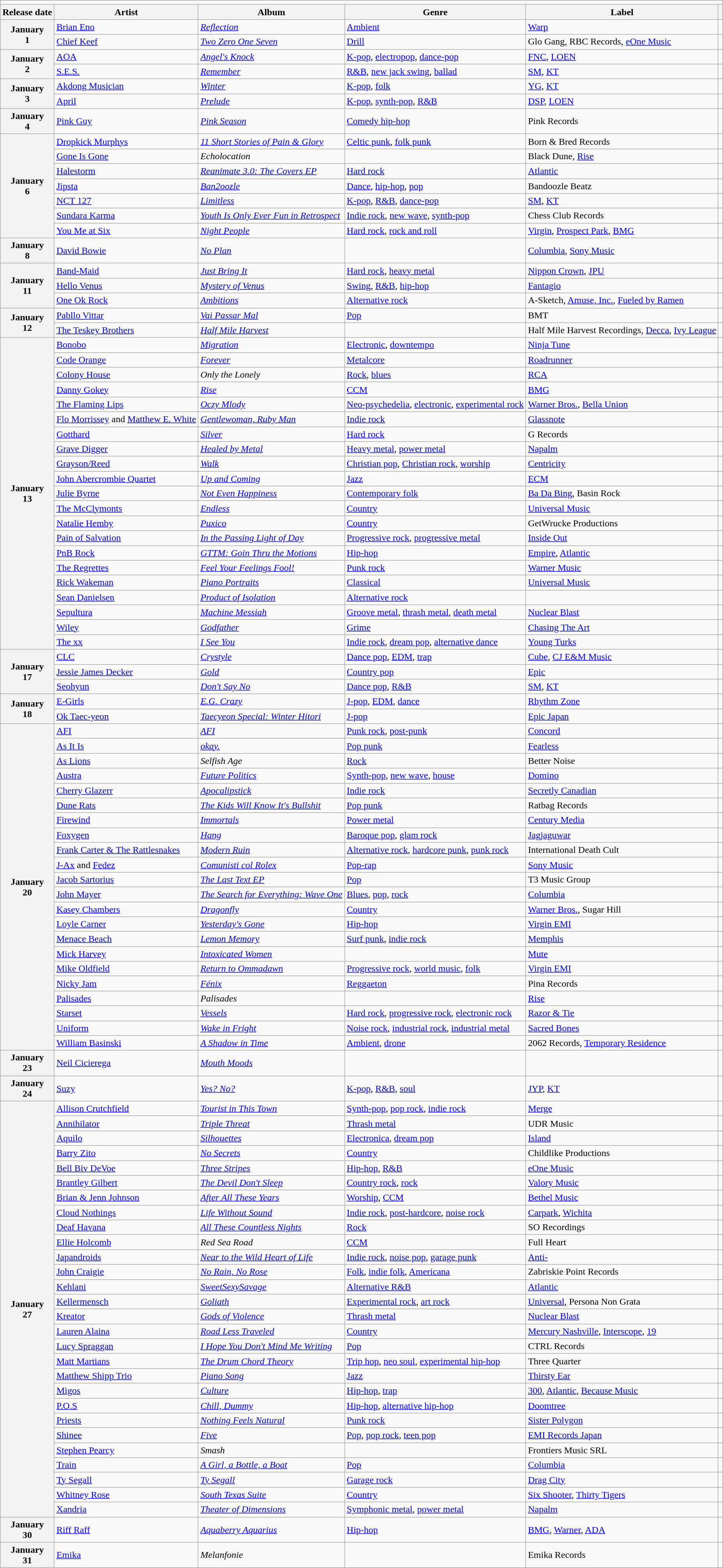<table class="wikitable plainrowheaders">
<tr>
<td colspan="6" style="text-align:center;"></td>
</tr>
<tr>
<th scope="col">Release date</th>
<th scope="col">Artist</th>
<th scope="col">Album</th>
<th scope="col">Genre</th>
<th scope="col">Label</th>
<th scope="col"></th>
</tr>
<tr>
<th scope="row" rowspan="2" style="text-align:center;">January<br>1</th>
<td><a href='#'>Brian Eno</a></td>
<td><em><a href='#'>Reflection</a></em></td>
<td><a href='#'>Ambient</a></td>
<td><a href='#'>Warp</a></td>
<td></td>
</tr>
<tr>
<td><a href='#'>Chief Keef</a></td>
<td><em><a href='#'>Two Zero One Seven</a></em></td>
<td><a href='#'>Drill</a></td>
<td>Glo Gang, RBC Records, <a href='#'>eOne Music</a></td>
<td></td>
</tr>
<tr>
<th scope="row" rowspan="2" style="text-align:center;">January<br>2</th>
<td><a href='#'>AOA</a></td>
<td><em><a href='#'>Angel's Knock</a></em></td>
<td><a href='#'>K-pop</a>, <a href='#'>electropop</a>, <a href='#'>dance-pop</a></td>
<td><a href='#'>FNC</a>, <a href='#'>LOEN</a></td>
<td></td>
</tr>
<tr>
<td><a href='#'>S.E.S.</a></td>
<td><em><a href='#'>Remember</a></em></td>
<td><a href='#'>R&B</a>, <a href='#'>new jack swing</a>, <a href='#'>ballad</a></td>
<td><a href='#'>SM</a>, <a href='#'>KT</a></td>
<td></td>
</tr>
<tr>
<th scope="row" rowspan="2" style="text-align:center;">January<br>3</th>
<td><a href='#'>Akdong Musician</a></td>
<td><em><a href='#'>Winter</a></em></td>
<td><a href='#'>K-pop</a>, <a href='#'>folk</a></td>
<td><a href='#'>YG</a>, <a href='#'>KT</a></td>
<td></td>
</tr>
<tr>
<td><a href='#'>April</a></td>
<td><em><a href='#'>Prelude</a></em></td>
<td><a href='#'>K-pop</a>, <a href='#'>synth-pop</a>, <a href='#'>R&B</a></td>
<td><a href='#'>DSP</a>, <a href='#'>LOEN</a></td>
<td></td>
</tr>
<tr>
<th scope="row" style="text-align:center;">January<br>4</th>
<td><a href='#'>Pink Guy</a></td>
<td><em><a href='#'>Pink Season</a></em></td>
<td><a href='#'>Comedy hip-hop</a></td>
<td>Pink Records</td>
<td></td>
</tr>
<tr>
<th scope="row" rowspan="7" style="text-align:center;">January<br>6</th>
<td><a href='#'>Dropkick Murphys</a></td>
<td><em><a href='#'>11 Short Stories of Pain & Glory</a></em></td>
<td><a href='#'>Celtic punk</a>, <a href='#'>folk punk</a></td>
<td>Born & Bred Records</td>
<td></td>
</tr>
<tr>
<td><a href='#'>Gone Is Gone</a></td>
<td><em>Echolocation</em></td>
<td></td>
<td>Black Dune, <a href='#'>Rise</a></td>
<td></td>
</tr>
<tr>
<td><a href='#'>Halestorm</a></td>
<td><em><a href='#'>Reanimate 3.0: The Covers EP</a></em></td>
<td><a href='#'>Hard rock</a></td>
<td><a href='#'>Atlantic</a></td>
<td></td>
</tr>
<tr>
<td><a href='#'>Jipsta</a></td>
<td><em><a href='#'>Ban2oozle</a></em></td>
<td><a href='#'>Dance</a>, <a href='#'>hip-hop</a>, <a href='#'>pop</a></td>
<td>Bandoozle Beatz</td>
<td></td>
</tr>
<tr>
<td><a href='#'>NCT 127</a></td>
<td><em><a href='#'>Limitless</a></em></td>
<td><a href='#'>K-pop</a>, <a href='#'>R&B</a>, <a href='#'>dance-pop</a></td>
<td><a href='#'>SM</a>, <a href='#'>KT</a></td>
<td></td>
</tr>
<tr>
<td><a href='#'>Sundara Karma</a></td>
<td><em><a href='#'>Youth Is Only Ever Fun in Retrospect</a></em></td>
<td><a href='#'>Indie rock</a>, <a href='#'>new wave</a>, <a href='#'>synth-pop</a></td>
<td>Chess Club Records</td>
<td></td>
</tr>
<tr>
<td><a href='#'>You Me at Six</a></td>
<td><em><a href='#'>Night People</a></em></td>
<td><a href='#'>Hard rock</a>, <a href='#'>rock and roll</a></td>
<td><a href='#'>Virgin</a>, <a href='#'>Prospect Park</a>, <a href='#'>BMG</a></td>
<td></td>
</tr>
<tr>
<th scope="row" style="text-align:center;">January<br>8</th>
<td><a href='#'>David Bowie</a></td>
<td><em><a href='#'>No Plan</a></em></td>
<td></td>
<td><a href='#'>Columbia</a>, <a href='#'>Sony Music</a></td>
<td></td>
</tr>
<tr>
<th scope="row" rowspan="3" style="text-align:center;">January<br>11</th>
<td><a href='#'>Band-Maid</a></td>
<td><em><a href='#'>Just Bring It</a></em></td>
<td><a href='#'>Hard rock</a>, <a href='#'>heavy metal</a></td>
<td><a href='#'>Nippon Crown</a>, <a href='#'>JPU</a></td>
<td></td>
</tr>
<tr>
<td><a href='#'>Hello Venus</a></td>
<td><em><a href='#'>Mystery of Venus</a></em></td>
<td><a href='#'>Swing</a>, <a href='#'>R&B</a>, <a href='#'>hip-hop</a></td>
<td><a href='#'>Fantagio</a></td>
<td></td>
</tr>
<tr>
<td><a href='#'>One Ok Rock</a></td>
<td><em><a href='#'>Ambitions</a></em></td>
<td><a href='#'>Alternative rock</a></td>
<td>A-Sketch, <a href='#'>Amuse, Inc.</a>, <a href='#'>Fueled by Ramen</a></td>
<td></td>
</tr>
<tr>
<th scope="row" rowspan="2" style="text-align:center;">January<br>12</th>
<td><a href='#'>Pabllo Vittar</a></td>
<td><em><a href='#'>Vai Passar Mal</a></em></td>
<td><a href='#'>Pop</a></td>
<td>BMT</td>
<td></td>
</tr>
<tr>
<td><a href='#'>The Teskey Brothers</a></td>
<td><em><a href='#'>Half Mile Harvest</a></em></td>
<td></td>
<td>Half Mile Harvest Recordings, <a href='#'>Decca</a>, <a href='#'>Ivy League</a></td>
<td></td>
</tr>
<tr>
<th scope="row" rowspan="21" style="text-align:center;">January<br>13</th>
<td><a href='#'>Bonobo</a></td>
<td><em><a href='#'>Migration</a></em></td>
<td><a href='#'>Electronic</a>, <a href='#'>downtempo</a></td>
<td><a href='#'>Ninja Tune</a></td>
<td></td>
</tr>
<tr>
<td><a href='#'>Code Orange</a></td>
<td><em><a href='#'>Forever</a></em></td>
<td><a href='#'>Metalcore</a></td>
<td><a href='#'>Roadrunner</a></td>
<td></td>
</tr>
<tr>
<td><a href='#'>Colony House</a></td>
<td><em>Only the Lonely</em></td>
<td><a href='#'>Rock</a>, <a href='#'>blues</a></td>
<td><a href='#'>RCA</a></td>
<td></td>
</tr>
<tr>
<td><a href='#'>Danny Gokey</a></td>
<td><em><a href='#'>Rise</a></em></td>
<td><a href='#'>CCM</a></td>
<td><a href='#'>BMG</a></td>
<td></td>
</tr>
<tr>
<td><a href='#'>The Flaming Lips</a></td>
<td><em><a href='#'>Oczy Mlody</a></em></td>
<td><a href='#'>Neo-psychedelia</a>, <a href='#'>electronic</a>, <a href='#'>experimental rock</a></td>
<td><a href='#'>Warner Bros.</a>, <a href='#'>Bella Union</a></td>
<td></td>
</tr>
<tr>
<td><a href='#'>Flo Morrissey</a> and <a href='#'>Matthew E. White</a></td>
<td><em><a href='#'>Gentlewoman, Ruby Man</a></em></td>
<td><a href='#'>Indie rock</a></td>
<td><a href='#'>Glassnote</a></td>
<td></td>
</tr>
<tr>
<td><a href='#'>Gotthard</a></td>
<td><em><a href='#'>Silver</a></em></td>
<td><a href='#'>Hard rock</a></td>
<td>G Records</td>
<td></td>
</tr>
<tr>
<td><a href='#'>Grave Digger</a></td>
<td><em><a href='#'>Healed by Metal</a></em></td>
<td><a href='#'>Heavy metal</a>, <a href='#'>power metal</a></td>
<td><a href='#'>Napalm</a></td>
<td></td>
</tr>
<tr>
<td><a href='#'>Grayson/Reed</a></td>
<td><em><a href='#'>Walk</a></em></td>
<td><a href='#'>Christian pop</a>, <a href='#'>Christian rock</a>, <a href='#'>worship</a></td>
<td><a href='#'>Centricity</a></td>
<td></td>
</tr>
<tr>
<td><a href='#'>John Abercrombie Quartet</a></td>
<td><em><a href='#'>Up and Coming</a></em></td>
<td><a href='#'>Jazz</a></td>
<td><a href='#'>ECM</a></td>
<td></td>
</tr>
<tr>
<td><a href='#'>Julie Byrne</a></td>
<td><em><a href='#'>Not Even Happiness</a></em></td>
<td><a href='#'>Contemporary folk</a></td>
<td><a href='#'>Ba Da Bing</a>, Basin Rock</td>
<td></td>
</tr>
<tr>
<td><a href='#'>The McClymonts</a></td>
<td><em><a href='#'>Endless</a></em></td>
<td><a href='#'>Country</a></td>
<td><a href='#'>Universal Music</a></td>
<td></td>
</tr>
<tr>
<td><a href='#'>Natalie Hemby</a></td>
<td><em><a href='#'>Puxico</a></em></td>
<td><a href='#'>Country</a></td>
<td>GetWrucke Productions</td>
<td></td>
</tr>
<tr>
<td><a href='#'>Pain of Salvation</a></td>
<td><em><a href='#'>In the Passing Light of Day</a></em></td>
<td><a href='#'>Progressive rock</a>, <a href='#'>progressive metal</a></td>
<td><a href='#'>Inside Out</a></td>
<td></td>
</tr>
<tr>
<td><a href='#'>PnB Rock</a></td>
<td><em><a href='#'>GTTM: Goin Thru the Motions</a></em></td>
<td><a href='#'>Hip-hop</a></td>
<td><a href='#'>Empire</a>, <a href='#'>Atlantic</a></td>
<td></td>
</tr>
<tr>
<td><a href='#'>The Regrettes</a></td>
<td><em><a href='#'>Feel Your Feelings Fool!</a></em></td>
<td><a href='#'>Punk rock</a></td>
<td><a href='#'>Warner Music</a></td>
<td></td>
</tr>
<tr>
<td><a href='#'>Rick Wakeman</a></td>
<td><em><a href='#'>Piano Portraits</a></em></td>
<td><a href='#'>Classical</a></td>
<td><a href='#'>Universal Music</a></td>
<td></td>
</tr>
<tr>
<td><a href='#'>Sean Danielsen</a></td>
<td><em><a href='#'>Product of Isolation</a></em></td>
<td><a href='#'>Alternative rock</a></td>
<td></td>
<td></td>
</tr>
<tr>
<td><a href='#'>Sepultura</a></td>
<td><em><a href='#'>Machine Messiah</a></em></td>
<td><a href='#'>Groove metal</a>, <a href='#'>thrash metal</a>, <a href='#'>death metal</a></td>
<td><a href='#'>Nuclear Blast</a></td>
<td></td>
</tr>
<tr>
<td><a href='#'>Wiley</a></td>
<td><em><a href='#'>Godfather</a></em></td>
<td><a href='#'>Grime</a></td>
<td><a href='#'>Chasing The Art</a></td>
<td></td>
</tr>
<tr>
<td><a href='#'>The xx</a></td>
<td><em><a href='#'>I See You</a></em></td>
<td><a href='#'>Indie rock</a>, <a href='#'>dream pop</a>, <a href='#'>alternative dance</a></td>
<td><a href='#'>Young Turks</a></td>
<td></td>
</tr>
<tr>
<th scope="row" rowspan="3" style="text-align:center;">January<br>17</th>
<td><a href='#'>CLC</a></td>
<td><em><a href='#'>Crystyle</a></em></td>
<td><a href='#'>Dance pop</a>, <a href='#'>EDM</a>, <a href='#'>trap</a></td>
<td><a href='#'>Cube</a>, <a href='#'>CJ E&M Music</a></td>
<td></td>
</tr>
<tr>
<td><a href='#'>Jessie James Decker</a></td>
<td><em><a href='#'>Gold</a></em></td>
<td><a href='#'>Country pop</a></td>
<td><a href='#'>Epic</a></td>
<td></td>
</tr>
<tr>
<td><a href='#'>Seohyun</a></td>
<td><em><a href='#'>Don't Say No</a></em></td>
<td><a href='#'>Dance pop</a>, <a href='#'>R&B</a></td>
<td><a href='#'>SM</a>, <a href='#'>KT</a></td>
<td></td>
</tr>
<tr>
<th scope="row" rowspan="2" style="text-align:center;">January<br>18</th>
<td><a href='#'>E-Girls</a></td>
<td><em><a href='#'>E.G. Crazy</a></em></td>
<td><a href='#'>J-pop</a>, <a href='#'>EDM</a>, <a href='#'>dance</a></td>
<td><a href='#'>Rhythm Zone</a></td>
<td></td>
</tr>
<tr>
<td><a href='#'>Ok Taec-yeon</a></td>
<td><em><a href='#'>Taecyeon Special: Winter Hitori</a></em></td>
<td><a href='#'>J-pop</a></td>
<td><a href='#'>Epic Japan</a></td>
<td></td>
</tr>
<tr>
<th scope="row" rowspan="22" style="text-align:center;">January<br>20</th>
<td><a href='#'>AFI</a></td>
<td><em><a href='#'>AFI</a></em></td>
<td><a href='#'>Punk rock</a>, <a href='#'>post-punk</a></td>
<td><a href='#'>Concord</a></td>
<td></td>
</tr>
<tr>
<td><a href='#'>As It Is</a></td>
<td><em><a href='#'>okay.</a></em></td>
<td><a href='#'>Pop punk</a></td>
<td><a href='#'>Fearless</a></td>
<td></td>
</tr>
<tr>
<td><a href='#'>As Lions</a></td>
<td><em>Selfish Age</em></td>
<td><a href='#'>Rock</a></td>
<td>Better Noise</td>
<td></td>
</tr>
<tr>
<td><a href='#'>Austra</a></td>
<td><em><a href='#'>Future Politics</a></em></td>
<td><a href='#'>Synth-pop</a>, <a href='#'>new wave</a>, <a href='#'>house</a></td>
<td><a href='#'>Domino</a></td>
<td></td>
</tr>
<tr>
<td><a href='#'>Cherry Glazerr</a></td>
<td><em><a href='#'>Apocalipstick</a></em></td>
<td><a href='#'>Indie rock</a></td>
<td><a href='#'>Secretly Canadian</a></td>
<td></td>
</tr>
<tr>
<td><a href='#'>Dune Rats</a></td>
<td><em><a href='#'>The Kids Will Know It's Bullshit</a></em></td>
<td><a href='#'>Pop punk</a></td>
<td>Ratbag Records</td>
<td></td>
</tr>
<tr>
<td><a href='#'>Firewind</a></td>
<td><em><a href='#'>Immortals</a></em></td>
<td><a href='#'>Power metal</a></td>
<td><a href='#'>Century Media</a></td>
<td></td>
</tr>
<tr>
<td><a href='#'>Foxygen</a></td>
<td><em><a href='#'>Hang</a></em></td>
<td><a href='#'>Baroque pop</a>, <a href='#'>glam rock</a></td>
<td><a href='#'>Jagjaguwar</a></td>
<td></td>
</tr>
<tr>
<td><a href='#'>Frank Carter & The Rattlesnakes</a></td>
<td><em><a href='#'>Modern Ruin</a></em></td>
<td><a href='#'>Alternative rock</a>, <a href='#'>hardcore punk</a>, <a href='#'>punk rock</a></td>
<td>International Death Cult</td>
<td></td>
</tr>
<tr>
<td><a href='#'>J-Ax</a> and <a href='#'>Fedez</a></td>
<td><em><a href='#'>Comunisti col Rolex</a></em></td>
<td><a href='#'>Pop-rap</a></td>
<td><a href='#'>Sony Music</a></td>
<td></td>
</tr>
<tr>
<td><a href='#'>Jacob Sartorius</a></td>
<td><em><a href='#'>The Last Text EP</a></em></td>
<td><a href='#'>Pop</a></td>
<td>T3 Music Group</td>
<td></td>
</tr>
<tr>
<td><a href='#'>John Mayer</a></td>
<td><em><a href='#'>The Search for Everything: Wave One</a></em></td>
<td><a href='#'>Blues</a>, <a href='#'>pop</a>, <a href='#'>rock</a></td>
<td><a href='#'>Columbia</a></td>
<td></td>
</tr>
<tr>
<td><a href='#'>Kasey Chambers</a></td>
<td><em><a href='#'>Dragonfly</a></em></td>
<td><a href='#'>Country</a></td>
<td><a href='#'>Warner Bros.</a>, Sugar Hill</td>
<td></td>
</tr>
<tr>
<td><a href='#'>Loyle Carner</a></td>
<td><em><a href='#'>Yesterday's Gone</a></em></td>
<td><a href='#'>Hip-hop</a></td>
<td><a href='#'>Virgin EMI</a></td>
<td></td>
</tr>
<tr>
<td><a href='#'>Menace Beach</a></td>
<td><em><a href='#'>Lemon Memory</a></em></td>
<td><a href='#'>Surf punk</a>, <a href='#'>indie rock</a></td>
<td><a href='#'>Memphis</a></td>
<td></td>
</tr>
<tr>
<td><a href='#'>Mick Harvey</a></td>
<td><em><a href='#'>Intoxicated Women</a></em></td>
<td></td>
<td><a href='#'>Mute</a></td>
<td></td>
</tr>
<tr>
<td><a href='#'>Mike Oldfield</a></td>
<td><em><a href='#'>Return to Ommadawn</a></em></td>
<td><a href='#'>Progressive rock</a>, <a href='#'>world music</a>, <a href='#'>folk</a></td>
<td><a href='#'>Virgin EMI</a></td>
<td></td>
</tr>
<tr>
<td><a href='#'>Nicky Jam</a></td>
<td><em><a href='#'>Fénix</a></em></td>
<td><a href='#'>Reggaeton</a></td>
<td>Pina Records</td>
<td></td>
</tr>
<tr>
<td><a href='#'>Palisades</a></td>
<td><em>Palisades</em></td>
<td></td>
<td><a href='#'>Rise</a></td>
<td></td>
</tr>
<tr>
<td><a href='#'>Starset</a></td>
<td><em><a href='#'>Vessels</a></em></td>
<td><a href='#'>Hard rock</a>, <a href='#'>progressive rock</a>, <a href='#'>electronic rock</a></td>
<td><a href='#'>Razor & Tie</a></td>
<td></td>
</tr>
<tr>
<td><a href='#'>Uniform</a></td>
<td><em><a href='#'>Wake in Fright</a></em></td>
<td><a href='#'>Noise rock</a>, <a href='#'>industrial rock</a>, <a href='#'>industrial metal</a></td>
<td><a href='#'>Sacred Bones</a></td>
<td></td>
</tr>
<tr>
<td><a href='#'>William Basinski</a></td>
<td><em><a href='#'>A Shadow in Time</a></em></td>
<td><a href='#'>Ambient</a>, <a href='#'>drone</a></td>
<td>2062 Records, <a href='#'>Temporary Residence</a></td>
<td></td>
</tr>
<tr>
<th scope="row" style="text-align:center;">January<br>23</th>
<td><a href='#'>Neil Cicierega</a></td>
<td><em><a href='#'>Mouth Moods</a></em></td>
<td></td>
<td></td>
<td></td>
</tr>
<tr>
<th scope="row" style="text-align:center;">January<br>24</th>
<td><a href='#'>Suzy</a></td>
<td><em><a href='#'>Yes? No?</a></em></td>
<td><a href='#'>K-pop</a>, <a href='#'>R&B</a>, <a href='#'>soul</a></td>
<td><a href='#'>JYP</a>, <a href='#'>KT</a></td>
<td></td>
</tr>
<tr>
<th scope="row" rowspan="28" style="text-align:center;">January<br>27</th>
<td><a href='#'>Allison Crutchfield</a></td>
<td><em><a href='#'>Tourist in This Town</a></em></td>
<td><a href='#'>Synth-pop</a>, <a href='#'>pop rock</a>, <a href='#'>indie rock</a></td>
<td><a href='#'>Merge</a></td>
<td></td>
</tr>
<tr>
<td><a href='#'>Annihilator</a></td>
<td><em><a href='#'>Triple Threat</a></em></td>
<td><a href='#'>Thrash metal</a></td>
<td>UDR Music</td>
<td></td>
</tr>
<tr>
<td><a href='#'>Aquilo</a></td>
<td><em><a href='#'>Silhouettes</a></em></td>
<td><a href='#'>Electronica</a>, <a href='#'>dream pop</a></td>
<td><a href='#'>Island</a></td>
<td></td>
</tr>
<tr>
<td><a href='#'>Barry Zito</a></td>
<td><em><a href='#'>No Secrets</a></em></td>
<td><a href='#'>Country</a></td>
<td>Childlike Productions</td>
<td></td>
</tr>
<tr>
<td><a href='#'>Bell Biv DeVoe</a></td>
<td><em><a href='#'>Three Stripes</a></em></td>
<td><a href='#'>Hip-hop</a>, <a href='#'>R&B</a></td>
<td><a href='#'>eOne Music</a></td>
<td></td>
</tr>
<tr>
<td><a href='#'>Brantley Gilbert</a></td>
<td><em><a href='#'>The Devil Don't Sleep</a></em></td>
<td><a href='#'>Country rock</a>, <a href='#'>rock</a></td>
<td><a href='#'>Valory Music</a></td>
<td></td>
</tr>
<tr>
<td><a href='#'>Brian & Jenn Johnson</a></td>
<td><em><a href='#'>After All These Years</a></em></td>
<td><a href='#'>Worship</a>, <a href='#'>CCM</a></td>
<td><a href='#'>Bethel Music</a></td>
<td></td>
</tr>
<tr>
<td><a href='#'>Cloud Nothings</a></td>
<td><em><a href='#'>Life Without Sound</a></em></td>
<td><a href='#'>Indie rock</a>, <a href='#'>post-hardcore</a>, <a href='#'>noise rock</a></td>
<td><a href='#'>Carpark</a>, <a href='#'>Wichita</a></td>
<td></td>
</tr>
<tr>
<td><a href='#'>Deaf Havana</a></td>
<td><em><a href='#'>All These Countless Nights</a></em></td>
<td><a href='#'>Rock</a></td>
<td>SO Recordings</td>
<td></td>
</tr>
<tr>
<td><a href='#'>Ellie Holcomb</a></td>
<td><em>Red Sea Road</em></td>
<td><a href='#'>CCM</a></td>
<td>Full Heart</td>
<td></td>
</tr>
<tr>
<td><a href='#'>Japandroids</a></td>
<td><em><a href='#'>Near to the Wild Heart of Life</a></em></td>
<td><a href='#'>Indie rock</a>, <a href='#'>noise pop</a>, <a href='#'>garage punk</a></td>
<td><a href='#'>Anti-</a></td>
<td></td>
</tr>
<tr>
<td><a href='#'>John Craigie</a></td>
<td><em><a href='#'>No Rain, No Rose</a></em></td>
<td><a href='#'>Folk</a>, <a href='#'>indie folk</a>, <a href='#'>Americana</a></td>
<td>Zabriskie Point Records</td>
<td></td>
</tr>
<tr>
<td><a href='#'>Kehlani</a></td>
<td><em><a href='#'>SweetSexySavage</a></em></td>
<td><a href='#'>Alternative R&B</a></td>
<td><a href='#'>Atlantic</a></td>
<td></td>
</tr>
<tr>
<td><a href='#'>Kellermensch</a></td>
<td><em><a href='#'>Goliath</a></em></td>
<td><a href='#'>Experimental rock</a>, <a href='#'>art rock</a></td>
<td><a href='#'>Universal</a>, Persona Non Grata</td>
<td></td>
</tr>
<tr>
<td><a href='#'>Kreator</a></td>
<td><em><a href='#'>Gods of Violence</a></em></td>
<td><a href='#'>Thrash metal</a></td>
<td><a href='#'>Nuclear Blast</a></td>
<td></td>
</tr>
<tr>
<td><a href='#'>Lauren Alaina</a></td>
<td><em><a href='#'>Road Less Traveled</a></em></td>
<td><a href='#'>Country</a></td>
<td><a href='#'>Mercury Nashville</a>, <a href='#'>Interscope</a>, <a href='#'>19</a></td>
<td></td>
</tr>
<tr>
<td><a href='#'>Lucy Spraggan</a></td>
<td><em><a href='#'>I Hope You Don't Mind Me Writing</a></em></td>
<td><a href='#'>Pop</a></td>
<td>CTRL Records</td>
<td></td>
</tr>
<tr>
<td><a href='#'>Matt Martians</a></td>
<td><em><a href='#'>The Drum Chord Theory</a></em></td>
<td><a href='#'>Trip hop</a>, <a href='#'>neo soul</a>, <a href='#'>experimental hip-hop</a></td>
<td>Three Quarter</td>
<td></td>
</tr>
<tr>
<td><a href='#'>Matthew Shipp Trio</a></td>
<td><em><a href='#'>Piano Song</a></em></td>
<td><a href='#'>Jazz</a></td>
<td><a href='#'>Thirsty Ear</a></td>
<td></td>
</tr>
<tr>
<td><a href='#'>Migos</a></td>
<td><em><a href='#'>Culture</a></em></td>
<td><a href='#'>Hip-hop</a>, <a href='#'>trap</a></td>
<td><a href='#'>300</a>, <a href='#'>Atlantic</a>, <a href='#'>Because Music</a></td>
<td></td>
</tr>
<tr>
<td><a href='#'>P.O.S</a></td>
<td><em><a href='#'>Chill, Dummy</a></em></td>
<td><a href='#'>Hip-hop</a>, <a href='#'>alternative hip-hop</a></td>
<td><a href='#'>Doomtree</a></td>
<td></td>
</tr>
<tr>
<td><a href='#'>Priests</a></td>
<td><em><a href='#'>Nothing Feels Natural</a></em></td>
<td><a href='#'>Punk rock</a></td>
<td><a href='#'>Sister Polygon</a></td>
<td></td>
</tr>
<tr>
<td><a href='#'>Shinee</a></td>
<td><em><a href='#'>Five</a></em></td>
<td><a href='#'>Pop</a>, <a href='#'>pop rock</a>, <a href='#'>teen pop</a></td>
<td><a href='#'>EMI Records Japan</a></td>
<td></td>
</tr>
<tr>
<td><a href='#'>Stephen Pearcy</a></td>
<td><em>Smash</em></td>
<td></td>
<td>Frontiers Music SRL</td>
<td></td>
</tr>
<tr>
<td><a href='#'>Train</a></td>
<td><em><a href='#'>A Girl, a Bottle, a Boat</a></em></td>
<td><a href='#'>Pop</a></td>
<td><a href='#'>Columbia</a></td>
<td></td>
</tr>
<tr>
<td><a href='#'>Ty Segall</a></td>
<td><em><a href='#'>Ty Segall</a></em></td>
<td><a href='#'>Garage rock</a></td>
<td><a href='#'>Drag City</a></td>
<td></td>
</tr>
<tr>
<td><a href='#'>Whitney Rose</a></td>
<td><em><a href='#'>South Texas Suite</a></em></td>
<td><a href='#'>Country</a></td>
<td><a href='#'>Six Shooter</a>, <a href='#'>Thirty Tigers</a></td>
<td></td>
</tr>
<tr>
<td><a href='#'>Xandria</a></td>
<td><em><a href='#'>Theater of Dimensions</a></em></td>
<td><a href='#'>Symphonic metal</a>, <a href='#'>power metal</a></td>
<td><a href='#'>Napalm</a></td>
<td></td>
</tr>
<tr>
<th scope="row" style="text-align:center;">January<br>30</th>
<td><a href='#'>Riff Raff</a></td>
<td><em><a href='#'>Aquaberry Aquarius</a></em></td>
<td><a href='#'>Hip-hop</a></td>
<td><a href='#'>BMG</a>, <a href='#'>Warner</a>, <a href='#'>ADA</a></td>
<td></td>
</tr>
<tr>
<th scope="row" style="text-align:center;">January<br>31</th>
<td><a href='#'>Emika</a></td>
<td><em>Melanfonie</em></td>
<td></td>
<td>Emika Records</td>
<td></td>
</tr>
</table>
